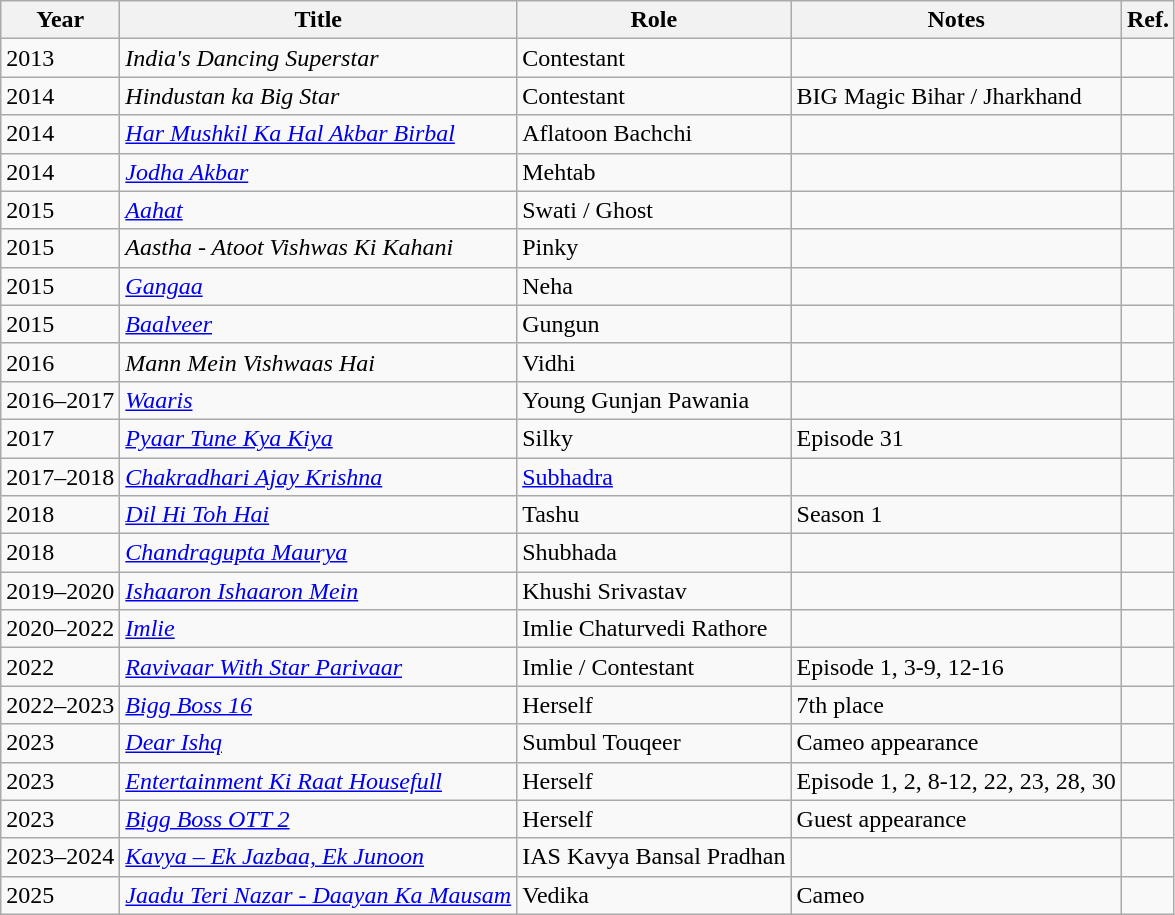<table class="wikitable">
<tr>
<th>Year</th>
<th>Title</th>
<th>Role</th>
<th>Notes</th>
<th>Ref.</th>
</tr>
<tr>
<td>2013</td>
<td><em>India's Dancing Superstar</em></td>
<td>Contestant</td>
<td></td>
<td></td>
</tr>
<tr>
<td>2014</td>
<td><em>Hindustan ka Big Star</em></td>
<td>Contestant</td>
<td>BIG Magic Bihar / Jharkhand</td>
<td></td>
</tr>
<tr>
<td>2014</td>
<td><em><a href='#'>Har Mushkil Ka Hal Akbar Birbal</a></em></td>
<td>Aflatoon Bachchi</td>
<td></td>
<td></td>
</tr>
<tr>
<td>2014</td>
<td><em><a href='#'>Jodha Akbar</a></em></td>
<td>Mehtab</td>
<td></td>
<td></td>
</tr>
<tr>
<td>2015</td>
<td><a href='#'><em>Aahat</em></a></td>
<td>Swati / Ghost</td>
<td></td>
<td></td>
</tr>
<tr>
<td>2015</td>
<td><em>Aastha - Atoot Vishwas Ki Kahani</em></td>
<td>Pinky</td>
<td></td>
<td></td>
</tr>
<tr>
<td>2015</td>
<td><em><a href='#'>Gangaa</a></em></td>
<td>Neha</td>
<td></td>
<td></td>
</tr>
<tr>
<td>2015</td>
<td><em><a href='#'>Baalveer</a></em></td>
<td>Gungun</td>
<td></td>
<td></td>
</tr>
<tr>
<td>2016</td>
<td><em>Mann Mein Vishwaas Hai</em></td>
<td>Vidhi</td>
<td></td>
<td></td>
</tr>
<tr>
<td>2016–2017</td>
<td><a href='#'><em>Waaris</em></a></td>
<td>Young Gunjan Pawania</td>
<td></td>
<td></td>
</tr>
<tr>
<td>2017</td>
<td><a href='#'><em>Pyaar Tune Kya Kiya</em></a></td>
<td>Silky</td>
<td>Episode 31</td>
<td></td>
</tr>
<tr>
<td>2017–2018</td>
<td><em><a href='#'>Chakradhari Ajay Krishna</a></em></td>
<td><a href='#'>Subhadra</a></td>
<td></td>
<td></td>
</tr>
<tr>
<td>2018</td>
<td><em><a href='#'>Dil Hi Toh Hai</a></em></td>
<td>Tashu</td>
<td>Season 1</td>
<td></td>
</tr>
<tr>
<td>2018</td>
<td><a href='#'><em>Chandragupta Maurya</em></a></td>
<td>Shubhada</td>
<td></td>
<td></td>
</tr>
<tr>
<td>2019–2020</td>
<td><em><a href='#'>Ishaaron Ishaaron Mein</a></em></td>
<td>Khushi Srivastav</td>
<td></td>
<td><em></em></td>
</tr>
<tr>
<td>2020–2022</td>
<td><em><a href='#'>Imlie</a></em></td>
<td>Imlie Chaturvedi Rathore</td>
<td></td>
<td></td>
</tr>
<tr>
<td>2022</td>
<td><em><a href='#'>Ravivaar With Star Parivaar</a></em></td>
<td>Imlie / Contestant</td>
<td>Episode 1, 3-9, 12-16</td>
<td></td>
</tr>
<tr>
<td>2022–2023</td>
<td><em><a href='#'>Bigg Boss 16</a></em></td>
<td>Herself</td>
<td>7th place</td>
<td></td>
</tr>
<tr>
<td>2023</td>
<td><em><a href='#'>Dear Ishq</a></em></td>
<td>Sumbul Touqeer</td>
<td>Cameo appearance</td>
<td></td>
</tr>
<tr>
<td>2023</td>
<td><em><a href='#'>Entertainment Ki Raat Housefull</a></em></td>
<td>Herself</td>
<td>Episode 1, 2, 8-12, 22, 23, 28, 30</td>
<td></td>
</tr>
<tr>
<td>2023</td>
<td><em><a href='#'>Bigg Boss OTT 2</a></em></td>
<td>Herself</td>
<td>Guest appearance</td>
<td></td>
</tr>
<tr>
<td>2023–2024</td>
<td><em><a href='#'>Kavya – Ek Jazbaa, Ek Junoon</a></em></td>
<td>IAS Kavya Bansal Pradhan</td>
<td></td>
<td></td>
</tr>
<tr>
<td>2025</td>
<td><em><a href='#'>Jaadu Teri Nazar - Daayan Ka Mausam</a></em></td>
<td>Vedika</td>
<td>Cameo</td>
<td></td>
</tr>
</table>
